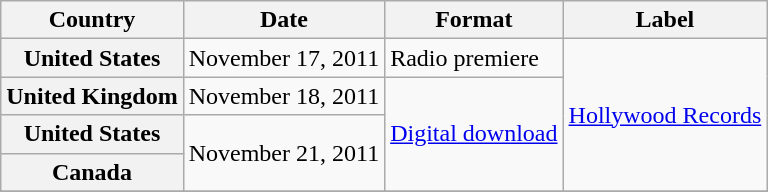<table class="wikitable plainrowheaders">
<tr>
<th scope="col">Country</th>
<th scope="col">Date</th>
<th scope="col">Format</th>
<th scope="col">Label</th>
</tr>
<tr>
<th scope="row">United States</th>
<td>November 17, 2011</td>
<td>Radio premiere</td>
<td rowspan="4"><a href='#'>Hollywood Records</a></td>
</tr>
<tr>
<th scope="row">United Kingdom</th>
<td>November 18, 2011</td>
<td rowspan="3"><a href='#'>Digital download</a></td>
</tr>
<tr>
<th scope="row">United States</th>
<td rowspan="2">November 21, 2011</td>
</tr>
<tr>
<th scope="row">Canada</th>
</tr>
<tr>
</tr>
</table>
